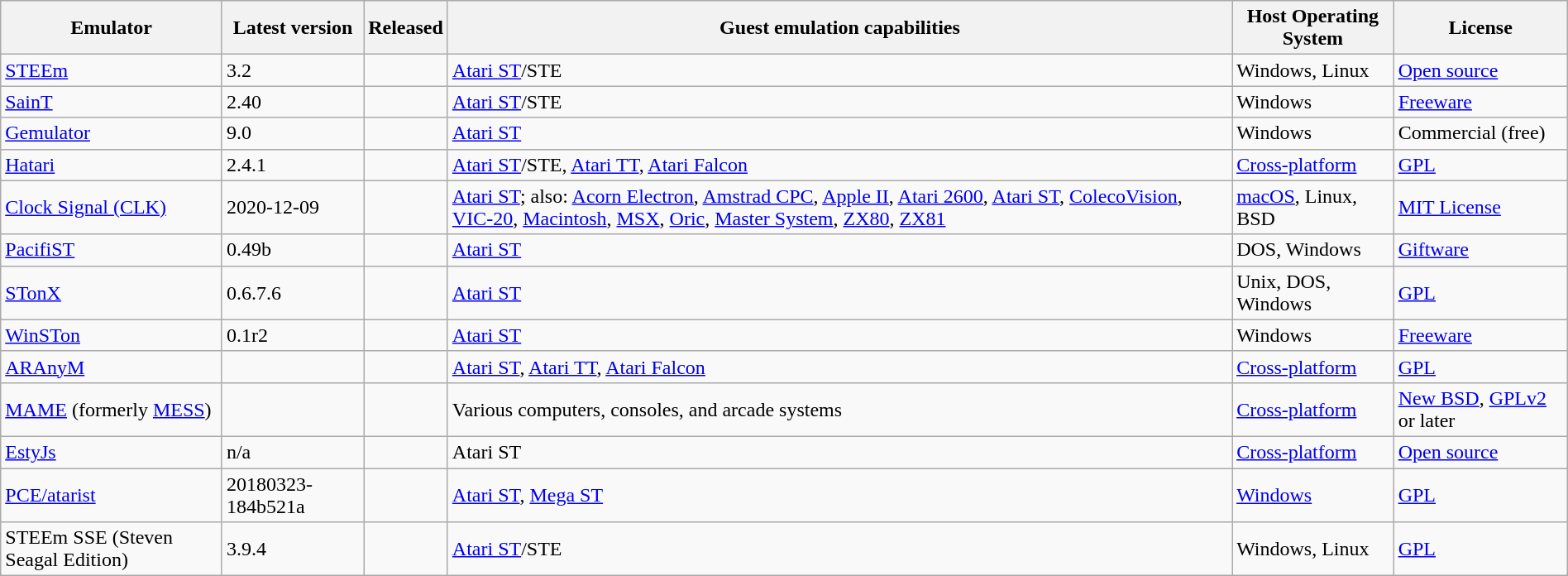<table class="wikitable sortable" style="width:100%">
<tr>
<th>Emulator</th>
<th>Latest version</th>
<th>Released</th>
<th>Guest emulation capabilities</th>
<th>Host Operating System</th>
<th>License</th>
</tr>
<tr>
<td><a href='#'>STEEm</a></td>
<td>3.2</td>
<td></td>
<td><a href='#'>Atari ST</a>/STE</td>
<td>Windows, Linux</td>
<td><a href='#'>Open source</a></td>
</tr>
<tr>
<td><a href='#'>SainT</a></td>
<td>2.40</td>
<td></td>
<td><a href='#'>Atari ST</a>/STE</td>
<td>Windows</td>
<td><a href='#'>Freeware</a></td>
</tr>
<tr>
<td><a href='#'>Gemulator</a></td>
<td>9.0</td>
<td></td>
<td><a href='#'>Atari ST</a></td>
<td>Windows</td>
<td>Commercial (free)</td>
</tr>
<tr>
<td><a href='#'>Hatari</a></td>
<td>2.4.1</td>
<td></td>
<td><a href='#'>Atari ST</a>/STE, <a href='#'>Atari TT</a>, <a href='#'>Atari Falcon</a></td>
<td><a href='#'>Cross-platform</a></td>
<td><a href='#'>GPL</a></td>
</tr>
<tr>
<td><a href='#'>Clock Signal (CLK)</a></td>
<td>2020-12-09</td>
<td></td>
<td><a href='#'>Atari ST</a>; also: <a href='#'>Acorn Electron</a>, <a href='#'>Amstrad CPC</a>, <a href='#'>Apple II</a>, <a href='#'>Atari 2600</a>, <a href='#'>Atari ST</a>, <a href='#'>ColecoVision</a>, <a href='#'>VIC-20</a>, <a href='#'>Macintosh</a>, <a href='#'>MSX</a>, <a href='#'>Oric</a>, <a href='#'>Master System</a>, <a href='#'>ZX80</a>, <a href='#'>ZX81</a></td>
<td><a href='#'>macOS</a>, Linux, BSD</td>
<td><a href='#'>MIT License</a></td>
</tr>
<tr>
<td><a href='#'>PacifiST</a></td>
<td>0.49b</td>
<td></td>
<td><a href='#'>Atari ST</a></td>
<td>DOS, Windows</td>
<td><a href='#'>Giftware</a></td>
</tr>
<tr>
<td><a href='#'>STonX</a></td>
<td>0.6.7.6</td>
<td></td>
<td><a href='#'>Atari ST</a></td>
<td>Unix, DOS, Windows</td>
<td><a href='#'>GPL</a></td>
</tr>
<tr>
<td><a href='#'>WinSTon</a></td>
<td>0.1r2</td>
<td></td>
<td><a href='#'>Atari ST</a></td>
<td>Windows</td>
<td><a href='#'>Freeware</a></td>
</tr>
<tr>
<td><a href='#'>ARAnyM</a></td>
<td></td>
<td></td>
<td><a href='#'>Atari ST</a>, <a href='#'>Atari TT</a>, <a href='#'>Atari Falcon</a></td>
<td><a href='#'>Cross-platform</a></td>
<td><a href='#'>GPL</a></td>
</tr>
<tr>
<td><a href='#'>MAME</a> (formerly <a href='#'>MESS</a>)</td>
<td></td>
<td></td>
<td>Various computers, consoles, and arcade systems</td>
<td><a href='#'>Cross-platform</a></td>
<td><a href='#'>New BSD</a>, <a href='#'>GPLv2</a> or later</td>
</tr>
<tr>
<td><a href='#'>EstyJs</a></td>
<td>n/a</td>
<td></td>
<td>Atari ST</td>
<td><a href='#'>Cross-platform</a></td>
<td><a href='#'>Open source</a></td>
</tr>
<tr>
<td><a href='#'>PCE/atarist</a></td>
<td>20180323-184b521a</td>
<td></td>
<td><a href='#'>Atari ST</a>, <a href='#'>Mega ST</a></td>
<td><a href='#'>Windows</a></td>
<td><a href='#'>GPL</a></td>
</tr>
<tr>
<td>STEEm SSE (Steven Seagal Edition)</td>
<td>3.9.4</td>
<td></td>
<td><a href='#'>Atari ST</a>/STE</td>
<td>Windows, Linux</td>
<td><a href='#'>GPL</a></td>
</tr>
</table>
